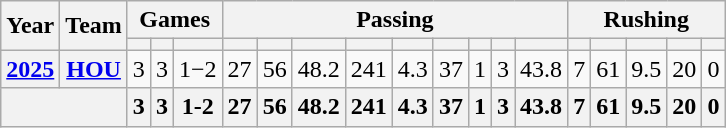<table class="wikitable" style="text-align:center;">
<tr>
<th rowspan="2">Year</th>
<th rowspan="2">Team</th>
<th colspan="3">Games</th>
<th colspan="9">Passing</th>
<th colspan="5">Rushing</th>
</tr>
<tr>
<th></th>
<th></th>
<th></th>
<th></th>
<th></th>
<th></th>
<th></th>
<th></th>
<th></th>
<th></th>
<th></th>
<th></th>
<th></th>
<th></th>
<th></th>
<th></th>
<th></th>
</tr>
<tr>
<th><a href='#'>2025</a></th>
<th><a href='#'>HOU</a></th>
<td>3</td>
<td>3</td>
<td>1−2</td>
<td>27</td>
<td>56</td>
<td>48.2</td>
<td>241</td>
<td>4.3</td>
<td>37</td>
<td>1</td>
<td>3</td>
<td>43.8</td>
<td>7</td>
<td>61</td>
<td>9.5</td>
<td>20</td>
<td>0</td>
</tr>
<tr>
<th colspan="2"></th>
<th>3</th>
<th>3</th>
<th>1-2</th>
<th>27</th>
<th>56</th>
<th>48.2</th>
<th>241</th>
<th>4.3</th>
<th>37</th>
<th>1</th>
<th>3</th>
<th>43.8</th>
<th>7</th>
<th>61</th>
<th>9.5</th>
<th>20</th>
<th>0</th>
</tr>
</table>
